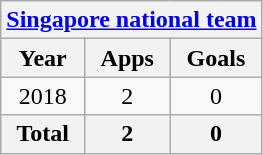<table class="wikitable" style="text-align:center">
<tr>
<th colspan=3><a href='#'>Singapore national team</a></th>
</tr>
<tr>
<th>Year</th>
<th>Apps</th>
<th>Goals</th>
</tr>
<tr>
<td>2018</td>
<td>2</td>
<td>0</td>
</tr>
<tr>
<th>Total</th>
<th>2</th>
<th>0</th>
</tr>
</table>
